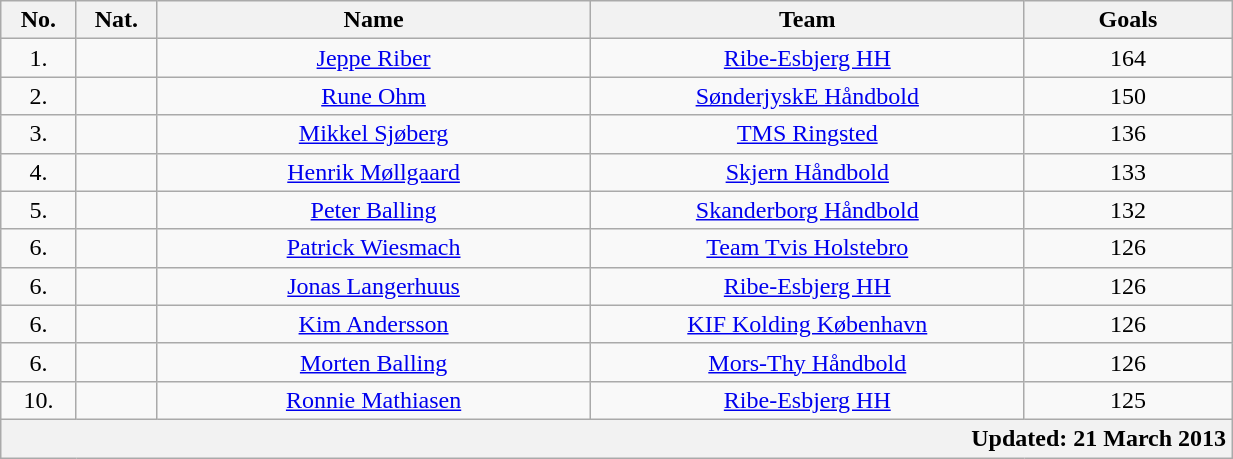<table class="wikitable sortable" style="text-align:center; width:65%;">
<tr>
<th style="width: 4%;">No.</th>
<th style="width: 4%;">Nat.</th>
<th style="width:23%;">Name</th>
<th style="width:23%;">Team</th>
<th style="width:11%;">Goals</th>
</tr>
<tr>
<td>1.</td>
<td></td>
<td><a href='#'>Jeppe Riber</a></td>
<td><a href='#'>Ribe-Esbjerg HH</a></td>
<td>164</td>
</tr>
<tr>
<td>2.</td>
<td></td>
<td><a href='#'>Rune Ohm</a></td>
<td><a href='#'>SønderjyskE Håndbold</a></td>
<td>150</td>
</tr>
<tr>
<td>3.</td>
<td></td>
<td><a href='#'>Mikkel Sjøberg</a></td>
<td><a href='#'>TMS Ringsted</a></td>
<td>136</td>
</tr>
<tr>
<td>4.</td>
<td></td>
<td><a href='#'>Henrik Møllgaard</a></td>
<td><a href='#'>Skjern Håndbold</a></td>
<td>133</td>
</tr>
<tr>
<td>5.</td>
<td></td>
<td><a href='#'>Peter Balling</a></td>
<td><a href='#'>Skanderborg Håndbold</a></td>
<td>132</td>
</tr>
<tr>
<td>6.</td>
<td></td>
<td><a href='#'>Patrick Wiesmach</a></td>
<td><a href='#'>Team Tvis Holstebro</a></td>
<td>126</td>
</tr>
<tr>
<td>6.</td>
<td></td>
<td><a href='#'>Jonas Langerhuus</a></td>
<td><a href='#'>Ribe-Esbjerg HH</a></td>
<td>126</td>
</tr>
<tr>
<td>6.</td>
<td></td>
<td><a href='#'>Kim Andersson</a></td>
<td><a href='#'>KIF Kolding København</a></td>
<td>126</td>
</tr>
<tr>
<td>6.</td>
<td></td>
<td><a href='#'>Morten Balling</a></td>
<td><a href='#'>Mors-Thy Håndbold</a></td>
<td>126</td>
</tr>
<tr>
<td>10.</td>
<td></td>
<td><a href='#'>Ronnie Mathiasen</a></td>
<td><a href='#'>Ribe-Esbjerg HH</a></td>
<td>125</td>
</tr>
<tr>
<th colspan="8" style="text-align: right;"><span>Updated: 21 March 2013</span></th>
</tr>
</table>
